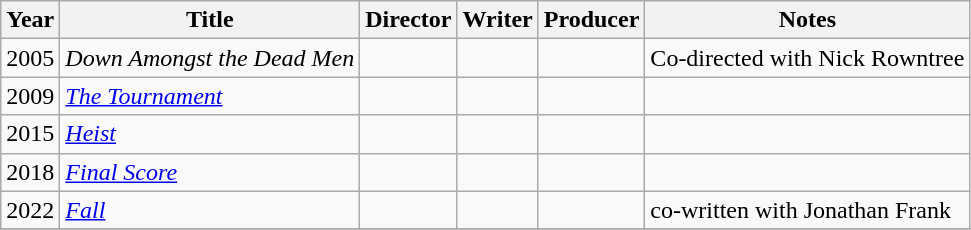<table class="wikitable">
<tr>
<th>Year</th>
<th>Title</th>
<th>Director</th>
<th>Writer</th>
<th>Producer</th>
<th>Notes</th>
</tr>
<tr>
<td>2005</td>
<td><em>Down Amongst the Dead Men</em></td>
<td></td>
<td></td>
<td></td>
<td>Co-directed with Nick Rowntree</td>
</tr>
<tr>
<td>2009</td>
<td><em><a href='#'>The Tournament</a></em></td>
<td></td>
<td></td>
<td></td>
<td></td>
</tr>
<tr>
<td>2015</td>
<td><em><a href='#'>Heist</a></em></td>
<td></td>
<td></td>
<td></td>
<td></td>
</tr>
<tr>
<td>2018</td>
<td><em><a href='#'>Final Score</a></em></td>
<td></td>
<td></td>
<td></td>
<td></td>
</tr>
<tr>
<td>2022</td>
<td><em><a href='#'>Fall</a></em></td>
<td></td>
<td></td>
<td></td>
<td>co-written with Jonathan Frank</td>
</tr>
<tr>
</tr>
</table>
